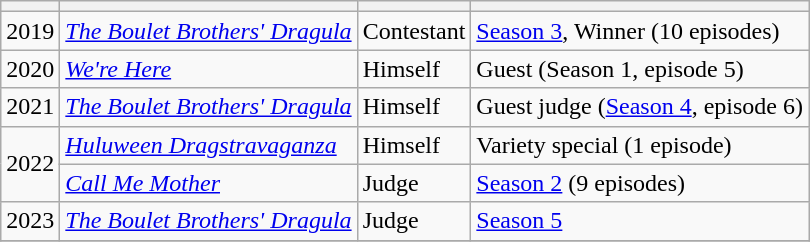<table class="wikitable sortable">
<tr>
<th></th>
<th></th>
<th></th>
<th></th>
</tr>
<tr>
<td>2019</td>
<td><em><a href='#'>The Boulet Brothers' Dragula</a></em></td>
<td>Contestant</td>
<td><a href='#'>Season 3</a>, Winner (10 episodes)</td>
</tr>
<tr>
<td>2020</td>
<td><em><a href='#'>We're Here</a></em></td>
<td>Himself</td>
<td>Guest (Season 1, episode 5)</td>
</tr>
<tr>
<td>2021</td>
<td><em><a href='#'>The Boulet Brothers' Dragula</a></em></td>
<td>Himself</td>
<td>Guest judge (<a href='#'>Season 4</a>, episode 6)</td>
</tr>
<tr>
<td rowspan="2">2022</td>
<td><em><a href='#'>Huluween Dragstravaganza</a></em></td>
<td>Himself</td>
<td>Variety special (1 episode)</td>
</tr>
<tr>
<td><em><a href='#'>Call Me Mother</a></em></td>
<td>Judge</td>
<td><a href='#'>Season 2</a> (9 episodes)</td>
</tr>
<tr>
<td>2023</td>
<td><em><a href='#'>The Boulet Brothers' Dragula</a></em></td>
<td>Judge</td>
<td><a href='#'>Season 5</a></td>
</tr>
<tr>
</tr>
</table>
